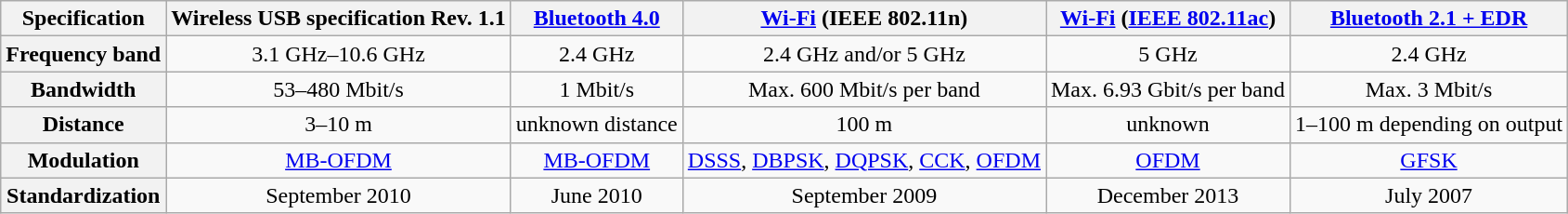<table class="wikitable">
<tr>
<th>Specification</th>
<th>Wireless USB specification Rev. 1.1</th>
<th><a href='#'>Bluetooth 4.0</a></th>
<th><a href='#'>Wi-Fi</a> (IEEE 802.11n)</th>
<th><a href='#'>Wi-Fi</a> (<a href='#'>IEEE 802.11ac</a>)</th>
<th><a href='#'>Bluetooth 2.1 + EDR</a></th>
</tr>
<tr>
<th>Frequency band</th>
<td style="text-align:center">3.1 GHz–10.6 GHz</td>
<td style="text-align:center">2.4 GHz</td>
<td style="text-align:center">2.4 GHz and/or 5 GHz</td>
<td style="text-align:center">5 GHz</td>
<td style="text-align:center">2.4 GHz</td>
</tr>
<tr>
<th>Bandwidth</th>
<td style="text-align:center">53–480 Mbit/s</td>
<td style="text-align:center">1 Mbit/s</td>
<td style="text-align:center">Max. 600 Mbit/s per band</td>
<td style="text-align:center">Max. 6.93 Gbit/s per band</td>
<td style="text-align:center">Max. 3 Mbit/s</td>
</tr>
<tr>
<th>Distance</th>
<td style="text-align:center">3–10 m</td>
<td style="text-align:center">unknown distance</td>
<td style="text-align:center">100 m</td>
<td style="text-align:center">unknown</td>
<td style="text-align:center">1–100 m depending on output</td>
</tr>
<tr>
<th>Modulation</th>
<td style="text-align:center"><a href='#'>MB-OFDM</a></td>
<td style="text-align:center"><a href='#'>MB-OFDM</a></td>
<td style="text-align:center"><a href='#'>DSSS</a>, <a href='#'>DBPSK</a>, <a href='#'>DQPSK</a>, <a href='#'>CCK</a>, <a href='#'>OFDM</a></td>
<td style="text-align:center"><a href='#'>OFDM</a></td>
<td style="text-align:center"><a href='#'>GFSK</a></td>
</tr>
<tr>
<th>Standardization</th>
<td style="text-align:center">September 2010</td>
<td style="text-align:center">June 2010</td>
<td style="text-align:center">September 2009</td>
<td style="text-align:center">December 2013</td>
<td style="text-align:center">July 2007</td>
</tr>
</table>
